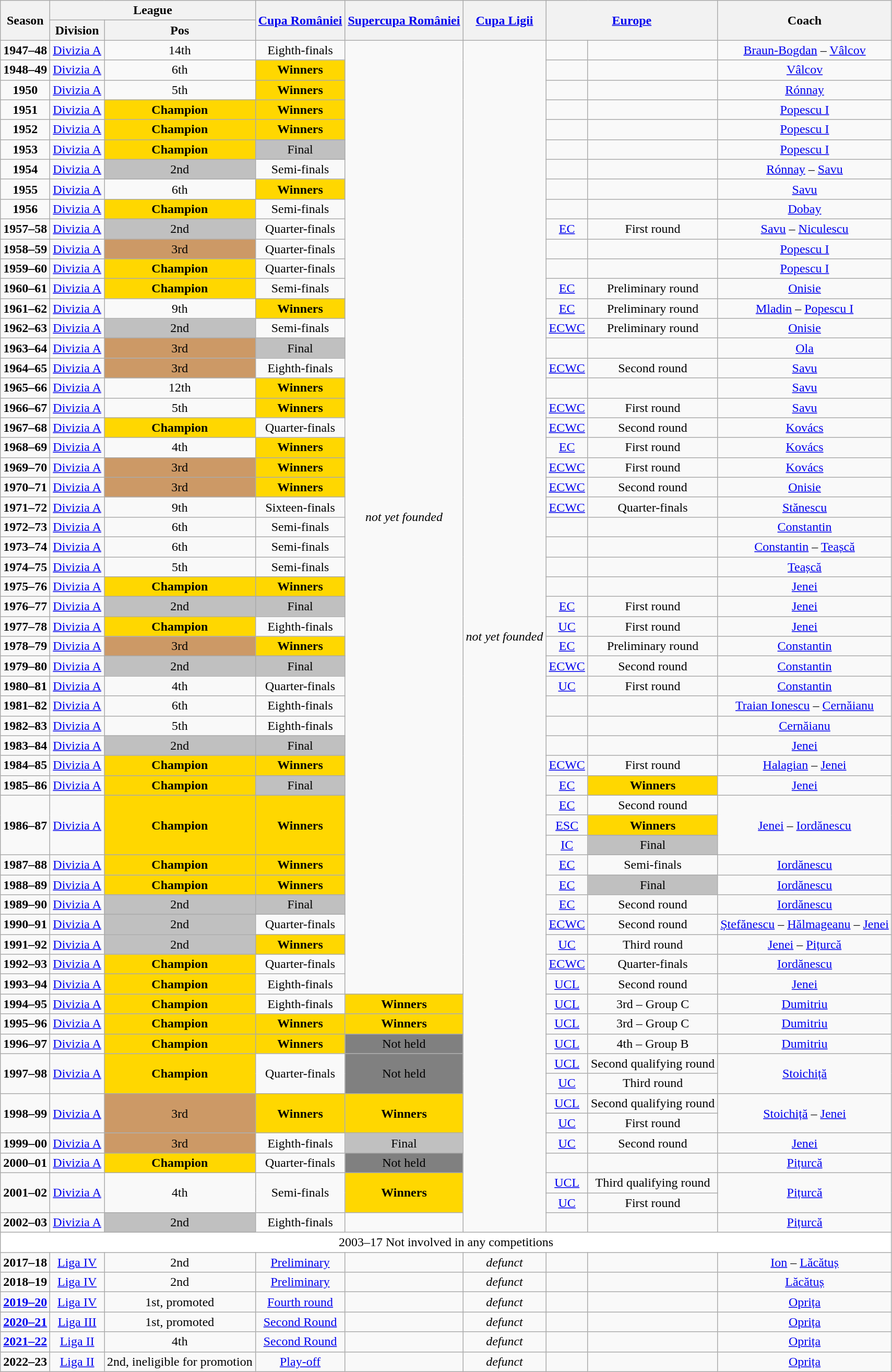<table class="wikitable" style="text-align: center">
<tr>
<th rowspan=2>Season</th>
<th colspan=2>League</th>
<th rowspan=2><a href='#'>Cupa României</a></th>
<th rowspan=2><a href='#'>Supercupa României</a></th>
<th rowspan=2><a href='#'>Cupa Ligii</a></th>
<th rowspan=2 colspan=2><a href='#'>Europe</a></th>
<th rowspan=2>Coach</th>
</tr>
<tr>
<th>Division</th>
<th>Pos</th>
</tr>
<tr>
<td rowspan="1"><strong>1947–48</strong></td>
<td rowspan="1"><a href='#'>Divizia A</a></td>
<td rowspan="1">14th</td>
<td rowspan="1">Eighth-finals</td>
<td rowspan="48"><em>not yet founded</em></td>
<td rowspan="60"><em>not yet founded</em></td>
<td></td>
<td rowspan="1"></td>
<td><a href='#'>Braun-Bogdan</a> – <a href='#'>Vâlcov</a></td>
</tr>
<tr>
<td><strong>1948–49</strong></td>
<td><a href='#'>Divizia A</a></td>
<td>6th</td>
<td bgcolor=gold><strong>Winners</strong></td>
<td></td>
<td></td>
<td><a href='#'>Vâlcov</a></td>
</tr>
<tr>
<td><strong>1950</strong></td>
<td><a href='#'>Divizia A</a></td>
<td>5th</td>
<td bgcolor=gold><strong>Winners</strong></td>
<td></td>
<td></td>
<td><a href='#'>Rónnay</a></td>
</tr>
<tr>
<td><strong>1951</strong></td>
<td><a href='#'>Divizia A</a></td>
<td bgcolor=gold><strong>Champion</strong></td>
<td bgcolor=gold><strong>Winners</strong></td>
<td></td>
<td></td>
<td><a href='#'>Popescu I</a></td>
</tr>
<tr>
<td><strong>1952</strong></td>
<td><a href='#'>Divizia A</a></td>
<td bgcolor=gold><strong>Champion</strong></td>
<td bgcolor=gold><strong>Winners</strong></td>
<td></td>
<td></td>
<td><a href='#'>Popescu I</a></td>
</tr>
<tr>
<td><strong>1953</strong></td>
<td><a href='#'>Divizia A</a></td>
<td bgcolor=gold><strong>Champion</strong></td>
<td bgcolor=silver>Final</td>
<td></td>
<td></td>
<td><a href='#'>Popescu I</a></td>
</tr>
<tr>
<td><strong>1954</strong></td>
<td><a href='#'>Divizia A</a></td>
<td bgcolor=silver>2nd</td>
<td>Semi-finals</td>
<td></td>
<td></td>
<td><a href='#'>Rónnay</a> – <a href='#'>Savu</a></td>
</tr>
<tr>
<td><strong>1955</strong></td>
<td><a href='#'>Divizia A</a></td>
<td>6th</td>
<td bgcolor=gold><strong>Winners</strong></td>
<td></td>
<td></td>
<td><a href='#'>Savu</a></td>
</tr>
<tr>
<td><strong>1956</strong></td>
<td><a href='#'>Divizia A</a></td>
<td bgcolor=gold><strong>Champion</strong></td>
<td>Semi-finals</td>
<td></td>
<td></td>
<td><a href='#'>Dobay</a></td>
</tr>
<tr>
<td><strong>1957–58</strong></td>
<td><a href='#'>Divizia A</a></td>
<td bgcolor=silver>2nd</td>
<td>Quarter-finals</td>
<td><a href='#'>EC</a></td>
<td>First round</td>
<td><a href='#'>Savu</a> – <a href='#'>Niculescu</a></td>
</tr>
<tr>
<td><strong>1958–59</strong></td>
<td><a href='#'>Divizia A</a></td>
<td bgcolor=cc9966>3rd</td>
<td>Quarter-finals</td>
<td></td>
<td></td>
<td><a href='#'>Popescu I</a></td>
</tr>
<tr>
<td><strong>1959–60</strong></td>
<td><a href='#'>Divizia A</a></td>
<td bgcolor=gold><strong>Champion</strong></td>
<td>Quarter-finals</td>
<td></td>
<td></td>
<td><a href='#'>Popescu I</a></td>
</tr>
<tr>
<td><strong>1960–61</strong></td>
<td><a href='#'>Divizia A</a></td>
<td bgcolor=gold><strong>Champion</strong></td>
<td>Semi-finals</td>
<td><a href='#'>EC</a></td>
<td>Preliminary round</td>
<td><a href='#'>Onisie</a></td>
</tr>
<tr>
<td><strong>1961–62</strong></td>
<td><a href='#'>Divizia A</a></td>
<td>9th</td>
<td bgcolor=gold><strong>Winners</strong></td>
<td><a href='#'>EC</a></td>
<td>Preliminary round</td>
<td><a href='#'>Mladin</a> – <a href='#'>Popescu I</a></td>
</tr>
<tr>
<td><strong>1962–63</strong></td>
<td><a href='#'>Divizia A</a></td>
<td bgcolor=silver>2nd</td>
<td>Semi-finals</td>
<td><a href='#'>ECWC</a></td>
<td>Preliminary round</td>
<td><a href='#'>Onisie</a></td>
</tr>
<tr>
<td><strong>1963–64</strong></td>
<td><a href='#'>Divizia A</a></td>
<td bgcolor=cc9966>3rd</td>
<td bgcolor=silver>Final</td>
<td></td>
<td></td>
<td><a href='#'>Ola</a></td>
</tr>
<tr>
<td><strong>1964–65</strong></td>
<td><a href='#'>Divizia A</a></td>
<td bgcolor=cc9966>3rd</td>
<td>Eighth-finals</td>
<td><a href='#'>ECWC</a></td>
<td>Second round</td>
<td><a href='#'>Savu</a></td>
</tr>
<tr>
<td><strong>1965–66</strong></td>
<td><a href='#'>Divizia A</a></td>
<td>12th</td>
<td bgcolor=gold><strong>Winners</strong></td>
<td></td>
<td></td>
<td><a href='#'>Savu</a></td>
</tr>
<tr>
<td><strong>1966–67</strong></td>
<td><a href='#'>Divizia A</a></td>
<td>5th</td>
<td bgcolor=gold><strong>Winners</strong></td>
<td><a href='#'>ECWC</a></td>
<td>First round</td>
<td><a href='#'>Savu</a></td>
</tr>
<tr>
<td><strong>1967–68</strong></td>
<td><a href='#'>Divizia A</a></td>
<td bgcolor=gold><strong>Champion</strong></td>
<td>Quarter-finals</td>
<td><a href='#'>ECWC</a></td>
<td>Second round</td>
<td><a href='#'>Kovács</a></td>
</tr>
<tr>
<td><strong>1968–69</strong></td>
<td><a href='#'>Divizia A</a></td>
<td>4th</td>
<td bgcolor=gold><strong>Winners</strong></td>
<td><a href='#'>EC</a></td>
<td>First round</td>
<td><a href='#'>Kovács</a></td>
</tr>
<tr>
<td><strong>1969–70</strong></td>
<td><a href='#'>Divizia A</a></td>
<td bgcolor=cc9966>3rd</td>
<td bgcolor=gold><strong>Winners</strong></td>
<td><a href='#'>ECWC</a></td>
<td>First round</td>
<td><a href='#'>Kovács</a></td>
</tr>
<tr>
<td><strong>1970–71</strong></td>
<td><a href='#'>Divizia A</a></td>
<td bgcolor=cc9966>3rd</td>
<td bgcolor=gold><strong>Winners</strong></td>
<td><a href='#'>ECWC</a></td>
<td>Second round</td>
<td><a href='#'>Onisie</a></td>
</tr>
<tr>
<td><strong>1971–72</strong></td>
<td><a href='#'>Divizia A</a></td>
<td>9th</td>
<td>Sixteen-finals</td>
<td><a href='#'>ECWC</a></td>
<td>Quarter-finals</td>
<td><a href='#'>Stănescu</a></td>
</tr>
<tr>
<td><strong>1972–73</strong></td>
<td><a href='#'>Divizia A</a></td>
<td>6th</td>
<td>Semi-finals</td>
<td></td>
<td></td>
<td><a href='#'>Constantin</a></td>
</tr>
<tr>
<td><strong>1973–74</strong></td>
<td><a href='#'>Divizia A</a></td>
<td>6th</td>
<td>Semi-finals</td>
<td></td>
<td></td>
<td><a href='#'>Constantin</a> – <a href='#'>Teașcă</a></td>
</tr>
<tr>
<td><strong>1974–75</strong></td>
<td><a href='#'>Divizia A</a></td>
<td>5th</td>
<td>Semi-finals</td>
<td></td>
<td></td>
<td><a href='#'>Teașcă</a></td>
</tr>
<tr>
<td><strong>1975–76</strong></td>
<td><a href='#'>Divizia A</a></td>
<td bgcolor=gold><strong>Champion</strong></td>
<td bgcolor=gold><strong>Winners</strong></td>
<td></td>
<td></td>
<td><a href='#'>Jenei</a></td>
</tr>
<tr>
<td><strong>1976–77</strong></td>
<td><a href='#'>Divizia A</a></td>
<td bgcolor=silver>2nd</td>
<td bgcolor=silver>Final</td>
<td><a href='#'>EC</a></td>
<td>First round</td>
<td><a href='#'>Jenei</a></td>
</tr>
<tr>
<td><strong>1977–78</strong></td>
<td><a href='#'>Divizia A</a></td>
<td bgcolor=gold><strong>Champion</strong></td>
<td>Eighth-finals</td>
<td><a href='#'>UC</a></td>
<td>First round</td>
<td><a href='#'>Jenei</a></td>
</tr>
<tr>
<td><strong>1978–79</strong></td>
<td><a href='#'>Divizia A</a></td>
<td bgcolor=cc9966>3rd</td>
<td bgcolor=gold><strong>Winners</strong></td>
<td><a href='#'>EC</a></td>
<td>Preliminary round</td>
<td><a href='#'>Constantin</a></td>
</tr>
<tr>
<td><strong>1979–80</strong></td>
<td><a href='#'>Divizia A</a></td>
<td bgcolor=silver>2nd</td>
<td bgcolor=silver>Final</td>
<td><a href='#'>ECWC</a></td>
<td>Second round</td>
<td><a href='#'>Constantin</a></td>
</tr>
<tr>
<td><strong>1980–81</strong></td>
<td><a href='#'>Divizia A</a></td>
<td>4th</td>
<td>Quarter-finals</td>
<td><a href='#'>UC</a></td>
<td>First round</td>
<td><a href='#'>Constantin</a></td>
</tr>
<tr>
<td><strong>1981–82</strong></td>
<td><a href='#'>Divizia A</a></td>
<td>6th</td>
<td>Eighth-finals</td>
<td></td>
<td></td>
<td><a href='#'>Traian Ionescu</a> – <a href='#'>Cernăianu</a></td>
</tr>
<tr>
<td><strong>1982–83</strong></td>
<td><a href='#'>Divizia A</a></td>
<td>5th</td>
<td>Eighth-finals</td>
<td></td>
<td></td>
<td><a href='#'>Cernăianu</a></td>
</tr>
<tr>
<td><strong>1983–84</strong></td>
<td><a href='#'>Divizia A</a></td>
<td bgcolor=silver>2nd</td>
<td bgcolor=silver>Final</td>
<td></td>
<td></td>
<td><a href='#'>Jenei</a></td>
</tr>
<tr>
<td><strong>1984–85</strong></td>
<td><a href='#'>Divizia A</a></td>
<td bgcolor=gold><strong>Champion</strong></td>
<td bgcolor=gold><strong>Winners</strong></td>
<td><a href='#'>ECWC</a></td>
<td>First round</td>
<td><a href='#'>Halagian</a> – <a href='#'>Jenei</a></td>
</tr>
<tr>
<td><strong>1985–86</strong></td>
<td><a href='#'>Divizia A</a></td>
<td bgcolor=gold><strong>Champion</strong></td>
<td bgcolor=silver>Final</td>
<td><a href='#'>EC</a></td>
<td bgcolor=gold><strong>Winners</strong></td>
<td><a href='#'>Jenei</a></td>
</tr>
<tr>
<td rowspan="3"><strong>1986–87</strong></td>
<td rowspan="3"><a href='#'>Divizia A</a></td>
<td rowspan="3" bgcolor=gold><strong>Champion</strong></td>
<td rowspan="3" bgcolor=gold><strong>Winners</strong></td>
<td><a href='#'>EC</a></td>
<td>Second round</td>
<td rowspan="3"><a href='#'>Jenei</a> – <a href='#'>Iordănescu</a></td>
</tr>
<tr>
<td><a href='#'>ESC</a></td>
<td bgcolor=gold><strong>Winners</strong></td>
</tr>
<tr>
<td><a href='#'>IC</a></td>
<td bgcolor=silver>Final</td>
</tr>
<tr>
<td><strong>1987–88</strong></td>
<td><a href='#'>Divizia A</a></td>
<td bgcolor=gold><strong>Champion</strong></td>
<td bgcolor=gold><strong>Winners</strong></td>
<td><a href='#'>EC</a></td>
<td>Semi-finals</td>
<td><a href='#'>Iordănescu</a></td>
</tr>
<tr>
<td><strong>1988–89</strong></td>
<td><a href='#'>Divizia A</a></td>
<td bgcolor=gold><strong>Champion</strong></td>
<td bgcolor=gold><strong>Winners</strong></td>
<td><a href='#'>EC</a></td>
<td bgcolor=silver>Final</td>
<td><a href='#'>Iordănescu</a></td>
</tr>
<tr>
<td><strong>1989–90</strong></td>
<td><a href='#'>Divizia A</a></td>
<td bgcolor=silver>2nd</td>
<td bgcolor=silver>Final</td>
<td><a href='#'>EC</a></td>
<td>Second round</td>
<td><a href='#'>Iordănescu</a></td>
</tr>
<tr>
<td><strong>1990–91</strong></td>
<td><a href='#'>Divizia A</a></td>
<td bgcolor=silver>2nd</td>
<td>Quarter-finals</td>
<td><a href='#'>ECWC</a></td>
<td>Second round</td>
<td><a href='#'>Ștefănescu</a> – <a href='#'>Hălmageanu</a> – <a href='#'>Jenei</a></td>
</tr>
<tr>
<td><strong>1991–92</strong></td>
<td><a href='#'>Divizia A</a></td>
<td bgcolor=silver>2nd</td>
<td bgcolor=gold><strong>Winners</strong></td>
<td><a href='#'>UC</a></td>
<td>Third round</td>
<td><a href='#'>Jenei</a> – <a href='#'>Pițurcă</a></td>
</tr>
<tr>
<td><strong>1992–93</strong></td>
<td><a href='#'>Divizia A</a></td>
<td bgcolor=gold><strong>Champion</strong></td>
<td>Quarter-finals</td>
<td><a href='#'>ECWC</a></td>
<td>Quarter-finals</td>
<td><a href='#'>Iordănescu</a></td>
</tr>
<tr>
<td><strong>1993–94</strong></td>
<td><a href='#'>Divizia A</a></td>
<td bgcolor=gold><strong>Champion</strong></td>
<td>Eighth-finals</td>
<td><a href='#'>UCL</a></td>
<td>Second round</td>
<td><a href='#'>Jenei</a></td>
</tr>
<tr>
<td><strong>1994–95</strong></td>
<td><a href='#'>Divizia A</a></td>
<td bgcolor=gold><strong>Champion</strong></td>
<td>Eighth-finals</td>
<td bgcolor=gold><strong>Winners</strong></td>
<td><a href='#'>UCL</a></td>
<td>3rd – Group C</td>
<td><a href='#'>Dumitriu</a></td>
</tr>
<tr>
<td><strong>1995–96</strong></td>
<td><a href='#'>Divizia A</a></td>
<td bgcolor=gold><strong>Champion</strong></td>
<td bgcolor=gold><strong>Winners</strong></td>
<td bgcolor=gold><strong>Winners</strong></td>
<td><a href='#'>UCL</a></td>
<td>3rd – Group C</td>
<td><a href='#'>Dumitriu</a></td>
</tr>
<tr>
<td><strong>1996–97</strong></td>
<td><a href='#'>Divizia A</a></td>
<td bgcolor=gold><strong>Champion</strong></td>
<td bgcolor=gold><strong>Winners</strong></td>
<td bgcolor=grey>Not held</td>
<td><a href='#'>UCL</a></td>
<td>4th – Group B</td>
<td><a href='#'>Dumitriu</a></td>
</tr>
<tr>
<td rowspan="2"><strong>1997–98</strong></td>
<td rowspan="2"><a href='#'>Divizia A</a></td>
<td rowspan="2" bgcolor=gold><strong>Champion</strong></td>
<td rowspan="2">Quarter-finals</td>
<td rowspan="2" bgcolor=grey>Not held</td>
<td><a href='#'>UCL</a></td>
<td>Second qualifying round</td>
<td rowspan="2"><a href='#'>Stoichiță</a></td>
</tr>
<tr>
<td><a href='#'>UC</a></td>
<td>Third round</td>
</tr>
<tr>
<td rowspan="2"><strong>1998–99</strong></td>
<td rowspan="2"><a href='#'>Divizia A</a></td>
<td rowspan="2" bgcolor=cc9966>3rd</td>
<td rowspan="2" bgcolor=gold><strong>Winners</strong></td>
<td rowspan="2" bgcolor=gold><strong>Winners</strong></td>
<td><a href='#'>UCL</a></td>
<td>Second qualifying round</td>
<td rowspan="2"><a href='#'>Stoichiță</a> – <a href='#'>Jenei</a></td>
</tr>
<tr>
<td><a href='#'>UC</a></td>
<td>First round</td>
</tr>
<tr>
<td><strong>1999–00</strong></td>
<td><a href='#'>Divizia A</a></td>
<td bgcolor=cc9966>3rd</td>
<td>Eighth-finals</td>
<td bgcolor=silver>Final</td>
<td><a href='#'>UC</a></td>
<td>Second round</td>
<td><a href='#'>Jenei</a></td>
</tr>
<tr>
<td><strong>2000–01</strong></td>
<td><a href='#'>Divizia A</a></td>
<td bgcolor=gold><strong>Champion</strong></td>
<td>Quarter-finals</td>
<td bgcolor=grey>Not held</td>
<td></td>
<td></td>
<td><a href='#'>Pițurcă</a></td>
</tr>
<tr>
<td rowspan="2"><strong>2001–02</strong></td>
<td rowspan="2"><a href='#'>Divizia A</a></td>
<td rowspan="2">4th</td>
<td rowspan="2">Semi-finals</td>
<td rowspan="2" bgcolor=gold><strong>Winners</strong></td>
<td><a href='#'>UCL</a></td>
<td>Third qualifying round</td>
<td rowspan="2"><a href='#'>Pițurcă</a></td>
</tr>
<tr>
<td><a href='#'>UC</a></td>
<td>First round</td>
</tr>
<tr>
<td><strong>2002–03</strong></td>
<td><a href='#'>Divizia A</a></td>
<td bgcolor=silver>2nd</td>
<td>Eighth-finals</td>
<td></td>
<td></td>
<td></td>
<td><a href='#'>Pițurcă</a></td>
</tr>
<tr>
<td colspan="9" style="background:white;">2003–17 Not involved in any competitions</td>
</tr>
<tr>
<td><strong>2017–18</strong></td>
<td><a href='#'>Liga IV</a></td>
<td>2nd</td>
<td><a href='#'>Preliminary</a></td>
<td></td>
<td><em>defunct</em></td>
<td></td>
<td></td>
<td><a href='#'>Ion</a> – <a href='#'>Lăcătuș</a></td>
</tr>
<tr>
<td><strong>2018–19</strong></td>
<td><a href='#'>Liga IV</a></td>
<td>2nd</td>
<td><a href='#'>Preliminary</a></td>
<td></td>
<td><em>defunct</em></td>
<td></td>
<td></td>
<td><a href='#'>Lăcătuș</a></td>
</tr>
<tr>
<td><strong><a href='#'>2019–20</a></strong></td>
<td><a href='#'>Liga IV</a></td>
<td>1st, promoted</td>
<td><a href='#'>Fourth round</a></td>
<td></td>
<td><em>defunct</em></td>
<td></td>
<td></td>
<td><a href='#'>Oprița</a></td>
</tr>
<tr>
<td><strong><a href='#'>2020–21</a></strong></td>
<td><a href='#'>Liga III</a></td>
<td>1st, promoted</td>
<td><a href='#'>Second Round</a></td>
<td></td>
<td><em>defunct</em></td>
<td></td>
<td></td>
<td><a href='#'>Oprița</a></td>
</tr>
<tr>
<td><strong><a href='#'>2021–22</a></strong></td>
<td><a href='#'>Liga II</a></td>
<td>4th</td>
<td><a href='#'>Second Round</a></td>
<td></td>
<td><em>defunct</em></td>
<td></td>
<td></td>
<td><a href='#'>Oprița</a></td>
</tr>
<tr>
<td><strong>2022–23</strong></td>
<td><a href='#'>Liga II</a></td>
<td>2nd, ineligible for promotion</td>
<td><a href='#'>Play-off</a></td>
<td></td>
<td><em>defunct</em></td>
<td></td>
<td></td>
<td><a href='#'>Oprița</a></td>
</tr>
</table>
